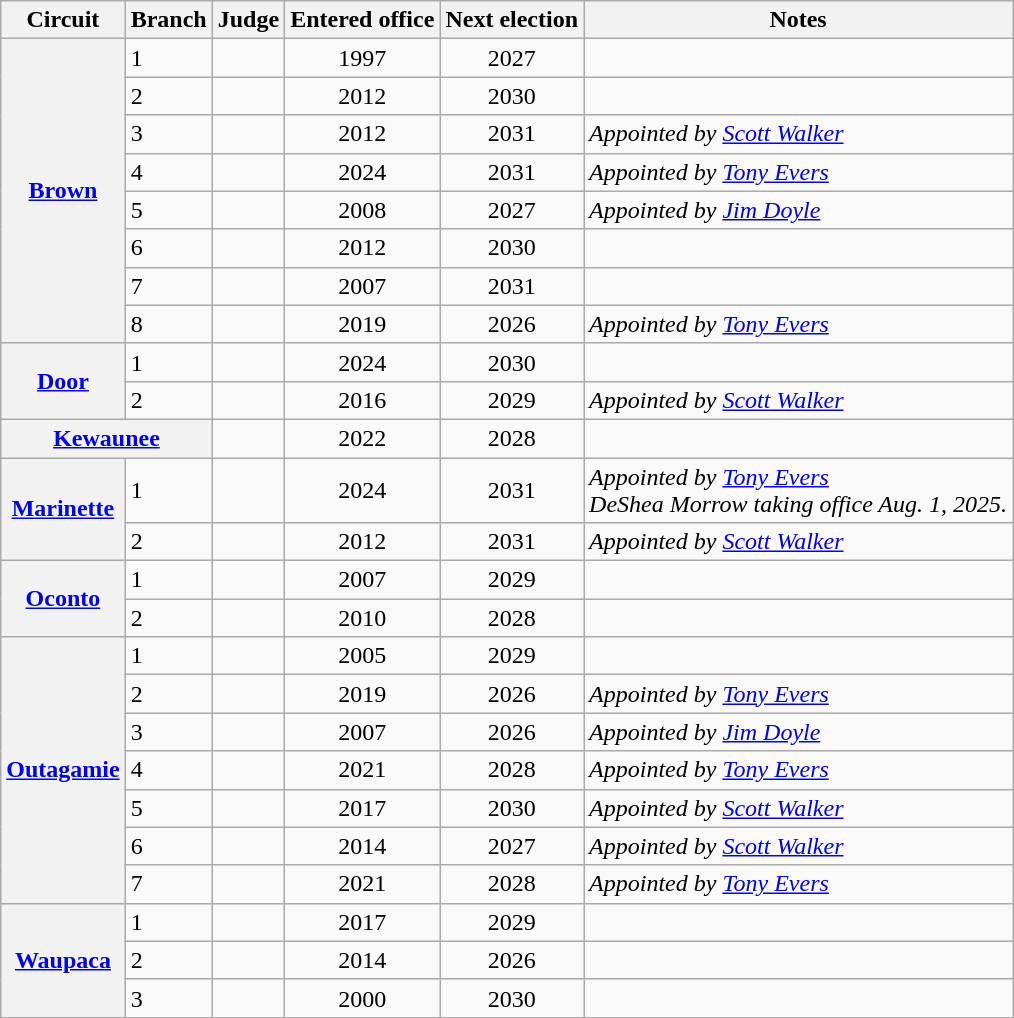<table class="wikitable sortable">
<tr>
<th>Circuit</th>
<th>Branch</th>
<th>Judge</th>
<th>Entered office</th>
<th>Next election</th>
<th>Notes</th>
</tr>
<tr>
<th rowspan="8"><a href='#'>Brown</a></th>
<td>1</td>
<td></td>
<td align="center">1997</td>
<td align="center">2027</td>
<td></td>
</tr>
<tr>
<td>2</td>
<td></td>
<td align="center">2012</td>
<td align="center">2030</td>
<td></td>
</tr>
<tr>
<td>3</td>
<td></td>
<td align="center">2012</td>
<td align="center">2031</td>
<td><em>Appointed by <a href='#'>Scott Walker</a></em></td>
</tr>
<tr>
<td>4</td>
<td></td>
<td align="center">2024</td>
<td align="center">2031</td>
<td><em>Appointed by <a href='#'>Tony Evers</a></em></td>
</tr>
<tr>
<td>5</td>
<td></td>
<td align="center">2008</td>
<td align="center">2027</td>
<td><em>Appointed by <a href='#'>Jim Doyle</a></em></td>
</tr>
<tr>
<td>6</td>
<td></td>
<td align="center">2012</td>
<td align="center">2030</td>
<td></td>
</tr>
<tr>
<td>7</td>
<td></td>
<td align="center">2007</td>
<td align="center">2031</td>
<td></td>
</tr>
<tr>
<td>8</td>
<td></td>
<td align="center">2019</td>
<td align="center">2026</td>
<td><em>Appointed by <a href='#'>Tony Evers</a></em></td>
</tr>
<tr>
<th rowspan="2"><a href='#'>Door</a></th>
<td>1</td>
<td></td>
<td align="center">2024</td>
<td align="center">2030</td>
<td></td>
</tr>
<tr>
<td>2</td>
<td></td>
<td align="center">2016</td>
<td align="center">2029</td>
<td><em>Appointed by <a href='#'>Scott Walker</a></em></td>
</tr>
<tr>
<th colspan="2"><a href='#'>Kewaunee</a></th>
<td></td>
<td align="center">2022</td>
<td align="center">2028</td>
<td></td>
</tr>
<tr>
<th rowspan="2"><a href='#'>Marinette</a></th>
<td>1</td>
<td></td>
<td align="center">2024</td>
<td align="center">2031</td>
<td><em>Appointed by <a href='#'>Tony Evers</a></em><br><em>DeShea Morrow taking office Aug. 1, 2025.</em></td>
</tr>
<tr>
<td>2</td>
<td></td>
<td align="center">2012</td>
<td align="center">2031</td>
<td><em>Appointed by <a href='#'>Scott Walker</a></em></td>
</tr>
<tr>
<th rowspan="2"><a href='#'>Oconto</a></th>
<td>1</td>
<td></td>
<td align="center">2007</td>
<td align="center">2029</td>
<td></td>
</tr>
<tr>
<td>2</td>
<td></td>
<td align="center">2010</td>
<td align="center">2028</td>
<td></td>
</tr>
<tr>
<th rowspan="7"><a href='#'>Outagamie</a></th>
<td>1</td>
<td></td>
<td align="center">2005</td>
<td align="center">2029</td>
<td></td>
</tr>
<tr>
<td>2</td>
<td></td>
<td align="center">2019</td>
<td align="center">2026</td>
<td><em>Appointed by <a href='#'>Tony Evers</a></em></td>
</tr>
<tr>
<td>3</td>
<td></td>
<td align="center">2007</td>
<td align="center">2026</td>
<td><em>Appointed by <a href='#'>Jim Doyle</a></em></td>
</tr>
<tr>
<td>4</td>
<td></td>
<td align="center">2021</td>
<td align="center">2028</td>
<td><em>Appointed by <a href='#'>Tony Evers</a></em></td>
</tr>
<tr>
<td>5</td>
<td></td>
<td align="center">2017</td>
<td align="center">2030</td>
<td><em>Appointed by <a href='#'>Scott Walker</a></em></td>
</tr>
<tr>
<td>6</td>
<td></td>
<td align="center">2014</td>
<td align="center">2027</td>
<td><em>Appointed by <a href='#'>Scott Walker</a></em></td>
</tr>
<tr>
<td>7</td>
<td></td>
<td align="center">2021</td>
<td align="center">2028</td>
<td><em>Appointed by <a href='#'>Tony Evers</a></em></td>
</tr>
<tr>
<th rowspan="3"><a href='#'>Waupaca</a></th>
<td>1</td>
<td></td>
<td align="center">2017</td>
<td align="center">2029</td>
<td></td>
</tr>
<tr>
<td>2</td>
<td></td>
<td align="center">2014</td>
<td align="center">2026</td>
<td></td>
</tr>
<tr>
<td>3</td>
<td></td>
<td align="center">2000</td>
<td align="center">2030</td>
<td></td>
</tr>
</table>
